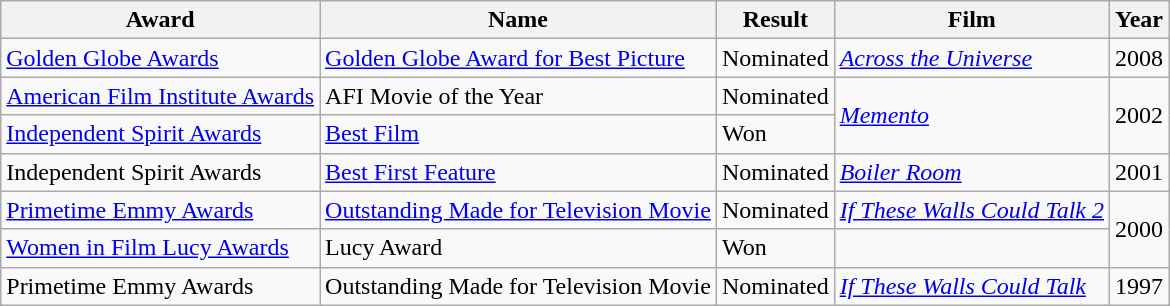<table class="wikitable">
<tr>
<th>Award</th>
<th>Name</th>
<th>Result</th>
<th>Film</th>
<th>Year</th>
</tr>
<tr>
<td><a href='#'>Golden Globe Awards</a></td>
<td><a href='#'>Golden Globe Award for Best Picture</a></td>
<td>Nominated</td>
<td><em><a href='#'>Across the Universe</a></em></td>
<td>2008</td>
</tr>
<tr>
<td><a href='#'>American Film Institute Awards</a></td>
<td>AFI Movie of the Year</td>
<td>Nominated</td>
<td rowspan="2"><em><a href='#'>Memento</a></em></td>
<td rowspan="2">2002</td>
</tr>
<tr>
<td><a href='#'>Independent Spirit Awards</a></td>
<td><a href='#'>Best Film</a></td>
<td>Won</td>
</tr>
<tr>
<td>Independent Spirit Awards</td>
<td><a href='#'>Best First Feature</a></td>
<td>Nominated</td>
<td><em><a href='#'>Boiler Room</a></em></td>
<td>2001</td>
</tr>
<tr>
<td><a href='#'>Primetime Emmy Awards</a></td>
<td><a href='#'>Outstanding Made for Television Movie</a></td>
<td>Nominated</td>
<td><em><a href='#'>If These Walls Could Talk 2</a></em></td>
<td rowspan="2">2000</td>
</tr>
<tr>
<td><a href='#'>Women in Film Lucy Awards</a></td>
<td>Lucy Award</td>
<td>Won</td>
<td></td>
</tr>
<tr>
<td>Primetime Emmy Awards</td>
<td>Outstanding Made for Television Movie</td>
<td>Nominated</td>
<td><em><a href='#'>If These Walls Could Talk</a></em></td>
<td>1997</td>
</tr>
</table>
